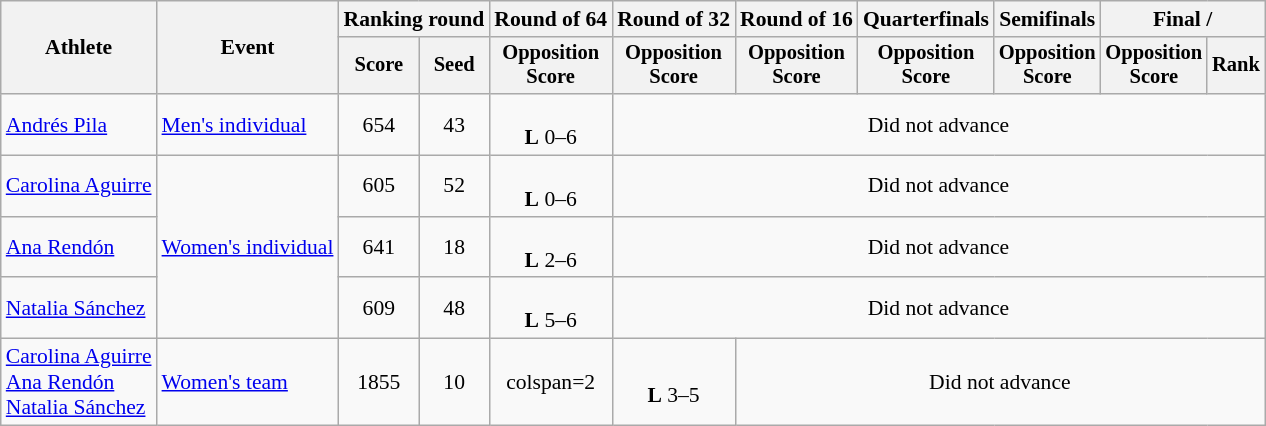<table class="wikitable" style="font-size:90%">
<tr>
<th rowspan=2>Athlete</th>
<th rowspan=2>Event</th>
<th colspan="2">Ranking round</th>
<th>Round of 64</th>
<th>Round of 32</th>
<th>Round of 16</th>
<th>Quarterfinals</th>
<th>Semifinals</th>
<th colspan="2">Final / </th>
</tr>
<tr style="font-size:95%">
<th>Score</th>
<th>Seed</th>
<th>Opposition<br>Score</th>
<th>Opposition<br>Score</th>
<th>Opposition<br>Score</th>
<th>Opposition<br>Score</th>
<th>Opposition<br>Score</th>
<th>Opposition<br>Score</th>
<th>Rank</th>
</tr>
<tr align=center>
<td align=left><a href='#'>Andrés Pila</a></td>
<td align=left><a href='#'>Men's individual</a></td>
<td>654</td>
<td>43</td>
<td><br><strong>L</strong> 0–6</td>
<td colspan=6>Did not advance</td>
</tr>
<tr align=center>
<td align=left><a href='#'>Carolina Aguirre</a></td>
<td align=left rowspan=3><a href='#'>Women's individual</a></td>
<td>605</td>
<td>52</td>
<td><br><strong>L</strong> 0–6</td>
<td colspan=6>Did not advance</td>
</tr>
<tr align=center>
<td align=left><a href='#'>Ana Rendón</a></td>
<td>641</td>
<td>18</td>
<td><br><strong>L</strong> 2–6</td>
<td colspan=6>Did not advance</td>
</tr>
<tr align=center>
<td align=left><a href='#'>Natalia Sánchez</a></td>
<td>609</td>
<td>48</td>
<td><br><strong>L</strong> 5–6</td>
<td colspan=6>Did not advance</td>
</tr>
<tr align=center>
<td align=left><a href='#'>Carolina Aguirre</a><br><a href='#'>Ana Rendón</a><br><a href='#'>Natalia Sánchez</a></td>
<td align=left><a href='#'>Women's team</a></td>
<td>1855</td>
<td>10</td>
<td>colspan=2 </td>
<td><br><strong>L</strong> 3–5</td>
<td colspan="6">Did not advance</td>
</tr>
</table>
